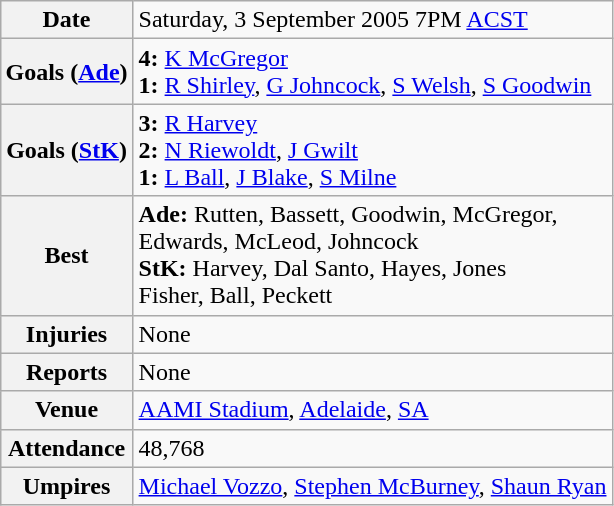<table class="wikitable" style="margin:1em auto;">
<tr>
<th>Date</th>
<td>Saturday, 3 September 2005 7PM <a href='#'>ACST</a></td>
</tr>
<tr>
<th>Goals (<a href='#'>Ade</a>)</th>
<td><strong>4:</strong> <a href='#'>K McGregor</a><br><strong>1:</strong> <a href='#'>R Shirley</a>, <a href='#'>G Johncock</a>, <a href='#'>S Welsh</a>, <a href='#'>S Goodwin</a></td>
</tr>
<tr>
<th>Goals (<a href='#'>StK</a>)</th>
<td><strong>3:</strong> <a href='#'>R Harvey</a><br><strong>2:</strong> <a href='#'>N Riewoldt</a>, <a href='#'>J Gwilt</a><br><strong>1:</strong> <a href='#'>L Ball</a>, <a href='#'>J Blake</a>, <a href='#'>S Milne</a></td>
</tr>
<tr>
<th>Best</th>
<td><strong>Ade:</strong> Rutten, Bassett, Goodwin, McGregor,<br>Edwards, McLeod, Johncock<br><strong>StK:</strong> Harvey, Dal Santo, Hayes, Jones<br>Fisher, Ball, Peckett</td>
</tr>
<tr>
<th>Injuries</th>
<td>None</td>
</tr>
<tr>
<th>Reports</th>
<td>None</td>
</tr>
<tr>
<th>Venue</th>
<td><a href='#'>AAMI Stadium</a>, <a href='#'>Adelaide</a>, <a href='#'>SA</a></td>
</tr>
<tr>
<th>Attendance</th>
<td>48,768</td>
</tr>
<tr>
<th>Umpires</th>
<td><a href='#'>Michael Vozzo</a>, <a href='#'>Stephen McBurney</a>, <a href='#'>Shaun Ryan</a></td>
</tr>
</table>
